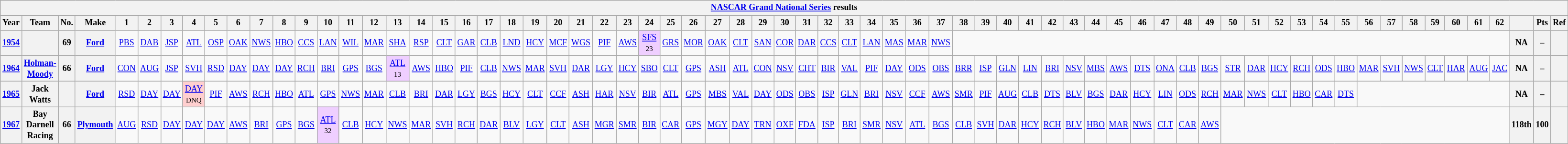<table class="wikitable" style="text-align:center; font-size:75%">
<tr>
<th colspan="69"><a href='#'>NASCAR Grand National Series</a> results</th>
</tr>
<tr>
<th>Year</th>
<th>Team</th>
<th>No.</th>
<th>Make</th>
<th>1</th>
<th>2</th>
<th>3</th>
<th>4</th>
<th>5</th>
<th>6</th>
<th>7</th>
<th>8</th>
<th>9</th>
<th>10</th>
<th>11</th>
<th>12</th>
<th>13</th>
<th>14</th>
<th>15</th>
<th>16</th>
<th>17</th>
<th>18</th>
<th>19</th>
<th>20</th>
<th>21</th>
<th>22</th>
<th>23</th>
<th>24</th>
<th>25</th>
<th>26</th>
<th>27</th>
<th>28</th>
<th>29</th>
<th>30</th>
<th>31</th>
<th>32</th>
<th>33</th>
<th>34</th>
<th>35</th>
<th>36</th>
<th>37</th>
<th>38</th>
<th>39</th>
<th>40</th>
<th>41</th>
<th>42</th>
<th>43</th>
<th>44</th>
<th>45</th>
<th>46</th>
<th>47</th>
<th>48</th>
<th>49</th>
<th>50</th>
<th>51</th>
<th>52</th>
<th>53</th>
<th>54</th>
<th>55</th>
<th>56</th>
<th>57</th>
<th>58</th>
<th>59</th>
<th>60</th>
<th>61</th>
<th>62</th>
<th></th>
<th>Pts</th>
<th>Ref</th>
</tr>
<tr>
<th><a href='#'>1954</a></th>
<th></th>
<th>69</th>
<th><a href='#'>Ford</a></th>
<td><a href='#'>PBS</a></td>
<td><a href='#'>DAB</a></td>
<td><a href='#'>JSP</a></td>
<td><a href='#'>ATL</a></td>
<td><a href='#'>OSP</a></td>
<td><a href='#'>OAK</a></td>
<td><a href='#'>NWS</a></td>
<td><a href='#'>HBO</a></td>
<td><a href='#'>CCS</a></td>
<td><a href='#'>LAN</a></td>
<td><a href='#'>WIL</a></td>
<td><a href='#'>MAR</a></td>
<td><a href='#'>SHA</a></td>
<td><a href='#'>RSP</a></td>
<td><a href='#'>CLT</a></td>
<td><a href='#'>GAR</a></td>
<td><a href='#'>CLB</a></td>
<td><a href='#'>LND</a></td>
<td><a href='#'>HCY</a></td>
<td><a href='#'>MCF</a></td>
<td><a href='#'>WGS</a></td>
<td><a href='#'>PIF</a></td>
<td><a href='#'>AWS</a></td>
<td style="background:#EFCFFF;"><a href='#'>SFS</a><br><small>23</small></td>
<td><a href='#'>GRS</a></td>
<td><a href='#'>MOR</a></td>
<td><a href='#'>OAK</a></td>
<td><a href='#'>CLT</a></td>
<td><a href='#'>SAN</a></td>
<td><a href='#'>COR</a></td>
<td><a href='#'>DAR</a></td>
<td><a href='#'>CCS</a></td>
<td><a href='#'>CLT</a></td>
<td><a href='#'>LAN</a></td>
<td><a href='#'>MAS</a></td>
<td><a href='#'>MAR</a></td>
<td><a href='#'>NWS</a></td>
<td colspan=25></td>
<th>NA</th>
<th>–</th>
<th></th>
</tr>
<tr>
<th><a href='#'>1964</a></th>
<th><a href='#'>Holman-Moody</a></th>
<th>66</th>
<th><a href='#'>Ford</a></th>
<td><a href='#'>CON</a></td>
<td><a href='#'>AUG</a></td>
<td><a href='#'>JSP</a></td>
<td><a href='#'>SVH</a></td>
<td><a href='#'>RSD</a></td>
<td><a href='#'>DAY</a></td>
<td><a href='#'>DAY</a></td>
<td><a href='#'>DAY</a></td>
<td><a href='#'>RCH</a></td>
<td><a href='#'>BRI</a></td>
<td><a href='#'>GPS</a></td>
<td><a href='#'>BGS</a></td>
<td style="background:#EFCFFF;"><a href='#'>ATL</a><br><small>13</small></td>
<td><a href='#'>AWS</a></td>
<td><a href='#'>HBO</a></td>
<td><a href='#'>PIF</a></td>
<td><a href='#'>CLB</a></td>
<td><a href='#'>NWS</a></td>
<td><a href='#'>MAR</a></td>
<td><a href='#'>SVH</a></td>
<td><a href='#'>DAR</a></td>
<td><a href='#'>LGY</a></td>
<td><a href='#'>HCY</a></td>
<td><a href='#'>SBO</a></td>
<td><a href='#'>CLT</a></td>
<td><a href='#'>GPS</a></td>
<td><a href='#'>ASH</a></td>
<td><a href='#'>ATL</a></td>
<td><a href='#'>CON</a></td>
<td><a href='#'>NSV</a></td>
<td><a href='#'>CHT</a></td>
<td><a href='#'>BIR</a></td>
<td><a href='#'>VAL</a></td>
<td><a href='#'>PIF</a></td>
<td><a href='#'>DAY</a></td>
<td><a href='#'>ODS</a></td>
<td><a href='#'>OBS</a></td>
<td><a href='#'>BRR</a></td>
<td><a href='#'>ISP</a></td>
<td><a href='#'>GLN</a></td>
<td><a href='#'>LIN</a></td>
<td><a href='#'>BRI</a></td>
<td><a href='#'>NSV</a></td>
<td><a href='#'>MBS</a></td>
<td><a href='#'>AWS</a></td>
<td><a href='#'>DTS</a></td>
<td><a href='#'>ONA</a></td>
<td><a href='#'>CLB</a></td>
<td><a href='#'>BGS</a></td>
<td><a href='#'>STR</a></td>
<td><a href='#'>DAR</a></td>
<td><a href='#'>HCY</a></td>
<td><a href='#'>RCH</a></td>
<td><a href='#'>ODS</a></td>
<td><a href='#'>HBO</a></td>
<td><a href='#'>MAR</a></td>
<td><a href='#'>SVH</a></td>
<td><a href='#'>NWS</a></td>
<td><a href='#'>CLT</a></td>
<td><a href='#'>HAR</a></td>
<td><a href='#'>AUG</a></td>
<td><a href='#'>JAC</a></td>
<th>NA</th>
<th>–</th>
<th></th>
</tr>
<tr>
<th><a href='#'>1965</a></th>
<th>Jack Watts</th>
<th></th>
<th><a href='#'>Ford</a></th>
<td><a href='#'>RSD</a></td>
<td><a href='#'>DAY</a></td>
<td><a href='#'>DAY</a></td>
<td style="background:#FFCFCF;"><a href='#'>DAY</a><br><small>DNQ</small></td>
<td><a href='#'>PIF</a></td>
<td><a href='#'>AWS</a></td>
<td><a href='#'>RCH</a></td>
<td><a href='#'>HBO</a></td>
<td><a href='#'>ATL</a></td>
<td><a href='#'>GPS</a></td>
<td><a href='#'>NWS</a></td>
<td><a href='#'>MAR</a></td>
<td><a href='#'>CLB</a></td>
<td><a href='#'>BRI</a></td>
<td><a href='#'>DAR</a></td>
<td><a href='#'>LGY</a></td>
<td><a href='#'>BGS</a></td>
<td><a href='#'>HCY</a></td>
<td><a href='#'>CLT</a></td>
<td><a href='#'>CCF</a></td>
<td><a href='#'>ASH</a></td>
<td><a href='#'>HAR</a></td>
<td><a href='#'>NSV</a></td>
<td><a href='#'>BIR</a></td>
<td><a href='#'>ATL</a></td>
<td><a href='#'>GPS</a></td>
<td><a href='#'>MBS</a></td>
<td><a href='#'>VAL</a></td>
<td><a href='#'>DAY</a></td>
<td><a href='#'>ODS</a></td>
<td><a href='#'>OBS</a></td>
<td><a href='#'>ISP</a></td>
<td><a href='#'>GLN</a></td>
<td><a href='#'>BRI</a></td>
<td><a href='#'>NSV</a></td>
<td><a href='#'>CCF</a></td>
<td><a href='#'>AWS</a></td>
<td><a href='#'>SMR</a></td>
<td><a href='#'>PIF</a></td>
<td><a href='#'>AUG</a></td>
<td><a href='#'>CLB</a></td>
<td><a href='#'>DTS</a></td>
<td><a href='#'>BLV</a></td>
<td><a href='#'>BGS</a></td>
<td><a href='#'>DAR</a></td>
<td><a href='#'>HCY</a></td>
<td><a href='#'>LIN</a></td>
<td><a href='#'>ODS</a></td>
<td><a href='#'>RCH</a></td>
<td><a href='#'>MAR</a></td>
<td><a href='#'>NWS</a></td>
<td><a href='#'>CLT</a></td>
<td><a href='#'>HBO</a></td>
<td><a href='#'>CAR</a></td>
<td><a href='#'>DTS</a></td>
<td colspan=7></td>
<th>NA</th>
<th>–</th>
<th></th>
</tr>
<tr>
<th><a href='#'>1967</a></th>
<th>Bay Darnell Racing</th>
<th>66</th>
<th><a href='#'>Plymouth</a></th>
<td><a href='#'>AUG</a></td>
<td><a href='#'>RSD</a></td>
<td><a href='#'>DAY</a></td>
<td><a href='#'>DAY</a></td>
<td><a href='#'>DAY</a></td>
<td><a href='#'>AWS</a></td>
<td><a href='#'>BRI</a></td>
<td><a href='#'>GPS</a></td>
<td><a href='#'>BGS</a></td>
<td style="background:#EFCFFF;"><a href='#'>ATL</a><br><small>32</small></td>
<td><a href='#'>CLB</a></td>
<td><a href='#'>HCY</a></td>
<td><a href='#'>NWS</a></td>
<td><a href='#'>MAR</a></td>
<td><a href='#'>SVH</a></td>
<td><a href='#'>RCH</a></td>
<td><a href='#'>DAR</a></td>
<td><a href='#'>BLV</a></td>
<td><a href='#'>LGY</a></td>
<td><a href='#'>CLT</a></td>
<td><a href='#'>ASH</a></td>
<td><a href='#'>MGR</a></td>
<td><a href='#'>SMR</a></td>
<td><a href='#'>BIR</a></td>
<td><a href='#'>CAR</a></td>
<td><a href='#'>GPS</a></td>
<td><a href='#'>MGY</a></td>
<td><a href='#'>DAY</a></td>
<td><a href='#'>TRN</a></td>
<td><a href='#'>OXF</a></td>
<td><a href='#'>FDA</a></td>
<td><a href='#'>ISP</a></td>
<td><a href='#'>BRI</a></td>
<td><a href='#'>SMR</a></td>
<td><a href='#'>NSV</a></td>
<td><a href='#'>ATL</a></td>
<td><a href='#'>BGS</a></td>
<td><a href='#'>CLB</a></td>
<td><a href='#'>SVH</a></td>
<td><a href='#'>DAR</a></td>
<td><a href='#'>HCY</a></td>
<td><a href='#'>RCH</a></td>
<td><a href='#'>BLV</a></td>
<td><a href='#'>HBO</a></td>
<td><a href='#'>MAR</a></td>
<td><a href='#'>NWS</a></td>
<td><a href='#'>CLT</a></td>
<td><a href='#'>CAR</a></td>
<td><a href='#'>AWS</a></td>
<td colspan=13></td>
<th>118th</th>
<th>100</th>
<th></th>
</tr>
</table>
